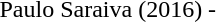<table border="0" style="text-align:center;">
<tr>
<td align=left> Paulo Saraiva</td>
<td>(2016)</td>
<td>-</td>
<td></td>
</tr>
</table>
